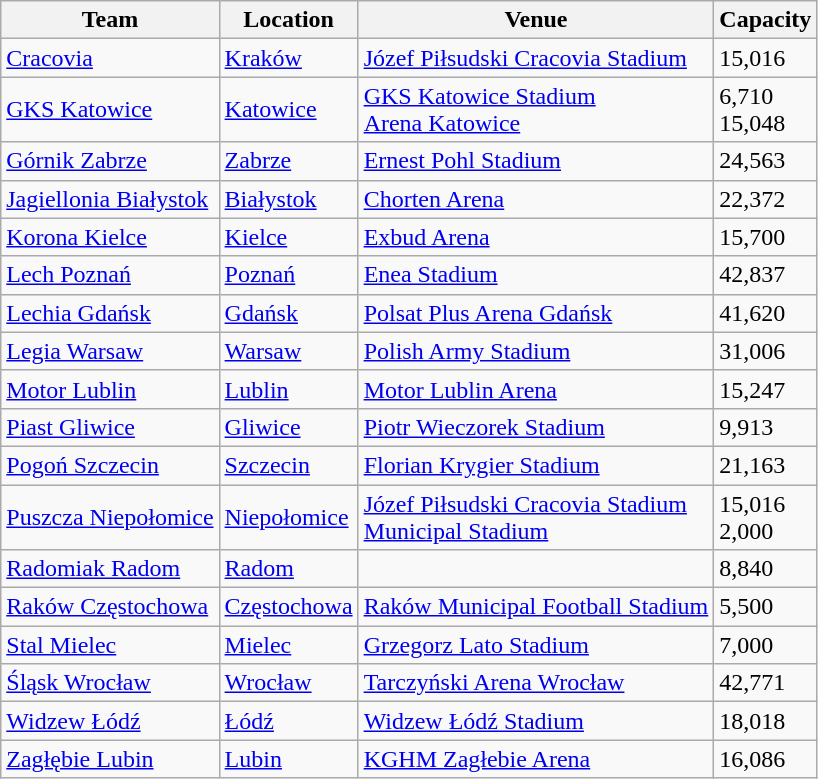<table class="wikitable sortable">
<tr>
<th>Team</th>
<th>Location</th>
<th>Venue</th>
<th>Capacity</th>
</tr>
<tr>
<td><a href='#'>Cracovia</a></td>
<td><a href='#'>Kraków</a></td>
<td><a href='#'>Józef Piłsudski Cracovia Stadium</a></td>
<td>15,016</td>
</tr>
<tr>
<td><a href='#'>GKS Katowice</a></td>
<td><a href='#'>Katowice</a></td>
<td><a href='#'>GKS Katowice Stadium</a><br><a href='#'>Arena Katowice</a></td>
<td>6,710<br>15,048</td>
</tr>
<tr>
<td><a href='#'>Górnik Zabrze</a></td>
<td><a href='#'>Zabrze</a></td>
<td><a href='#'>Ernest Pohl Stadium</a></td>
<td>24,563</td>
</tr>
<tr>
<td><a href='#'>Jagiellonia Białystok</a></td>
<td><a href='#'>Białystok</a></td>
<td><a href='#'>Chorten Arena</a></td>
<td>22,372</td>
</tr>
<tr>
<td><a href='#'>Korona Kielce</a></td>
<td><a href='#'>Kielce</a></td>
<td><a href='#'>Exbud Arena</a></td>
<td>15,700</td>
</tr>
<tr>
<td><a href='#'>Lech Poznań</a></td>
<td><a href='#'>Poznań</a></td>
<td><a href='#'>Enea Stadium</a></td>
<td>42,837</td>
</tr>
<tr>
<td><a href='#'>Lechia Gdańsk</a></td>
<td><a href='#'>Gdańsk</a></td>
<td><a href='#'>Polsat Plus Arena Gdańsk</a></td>
<td>41,620</td>
</tr>
<tr>
<td><a href='#'>Legia Warsaw</a></td>
<td><a href='#'>Warsaw</a></td>
<td><a href='#'>Polish Army Stadium</a></td>
<td>31,006</td>
</tr>
<tr>
<td><a href='#'>Motor Lublin</a></td>
<td><a href='#'>Lublin</a></td>
<td><a href='#'>Motor Lublin Arena</a></td>
<td>15,247</td>
</tr>
<tr>
<td><a href='#'>Piast Gliwice</a></td>
<td><a href='#'>Gliwice</a></td>
<td><a href='#'>Piotr Wieczorek Stadium</a></td>
<td>9,913</td>
</tr>
<tr>
<td><a href='#'>Pogoń Szczecin</a></td>
<td><a href='#'>Szczecin</a></td>
<td><a href='#'>Florian Krygier Stadium</a></td>
<td>21,163</td>
</tr>
<tr>
<td><a href='#'>Puszcza Niepołomice</a></td>
<td><a href='#'>Niepołomice</a></td>
<td><a href='#'>Józef Piłsudski Cracovia Stadium</a><br><a href='#'>Municipal Stadium</a></td>
<td>15,016<br>2,000</td>
</tr>
<tr>
<td><a href='#'>Radomiak Radom</a></td>
<td><a href='#'>Radom</a></td>
<td></td>
<td>8,840</td>
</tr>
<tr>
<td><a href='#'>Raków Częstochowa</a></td>
<td><a href='#'>Częstochowa</a></td>
<td><a href='#'>Raków Municipal Football Stadium</a></td>
<td>5,500</td>
</tr>
<tr>
<td><a href='#'>Stal Mielec</a></td>
<td><a href='#'>Mielec</a></td>
<td><a href='#'>Grzegorz Lato Stadium</a></td>
<td>7,000</td>
</tr>
<tr>
<td><a href='#'>Śląsk Wrocław</a></td>
<td><a href='#'>Wrocław</a></td>
<td><a href='#'>Tarczyński Arena Wrocław</a></td>
<td>42,771</td>
</tr>
<tr>
<td><a href='#'>Widzew Łódź</a></td>
<td><a href='#'>Łódź</a></td>
<td><a href='#'>Widzew Łódź Stadium</a></td>
<td>18,018</td>
</tr>
<tr>
<td><a href='#'>Zagłębie Lubin</a></td>
<td><a href='#'>Lubin</a></td>
<td><a href='#'>KGHM Zagłebie Arena</a></td>
<td>16,086</td>
</tr>
</table>
